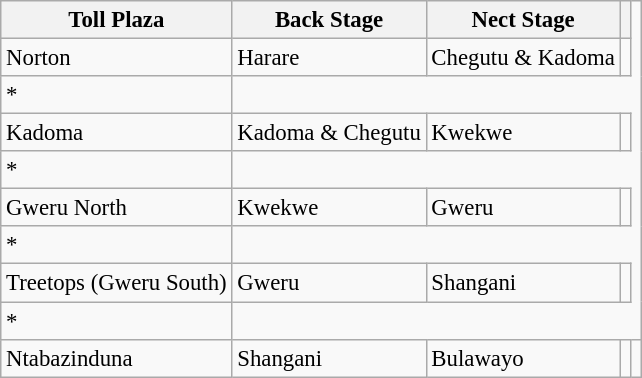<table class="wikitable sortable" style="font-size: 95%;">
<tr>
<th>Toll Plaza</th>
<th>Back Stage</th>
<th>Nect Stage</th>
<th></th>
</tr>
<tr>
<td>Norton</td>
<td>Harare</td>
<td>Chegutu & Kadoma</td>
<td></td>
</tr>
<tr>
<td>*</td>
</tr>
<tr>
<td>Kadoma</td>
<td>Kadoma & Chegutu</td>
<td>Kwekwe</td>
<td></td>
</tr>
<tr>
<td>*</td>
</tr>
<tr>
<td>Gweru North</td>
<td>Kwekwe</td>
<td>Gweru</td>
<td></td>
</tr>
<tr>
<td>*</td>
</tr>
<tr>
<td>Treetops (Gweru South)</td>
<td>Gweru</td>
<td>Shangani</td>
<td></td>
</tr>
<tr>
<td>*</td>
</tr>
<tr>
<td>Ntabazinduna</td>
<td>Shangani</td>
<td>Bulawayo</td>
<td></td>
<td></td>
</tr>
</table>
